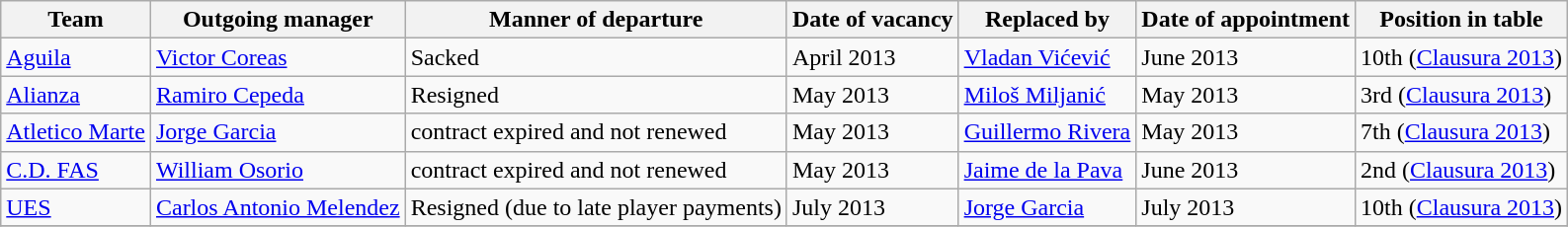<table class="wikitable">
<tr>
<th>Team</th>
<th>Outgoing manager</th>
<th>Manner of departure</th>
<th>Date of vacancy</th>
<th>Replaced by</th>
<th>Date of appointment</th>
<th>Position in table</th>
</tr>
<tr>
<td><a href='#'>Aguila</a></td>
<td> <a href='#'>Victor Coreas</a></td>
<td>Sacked</td>
<td>April 2013</td>
<td> <a href='#'>Vladan Vićević</a></td>
<td>June 2013</td>
<td>10th (<a href='#'>Clausura 2013</a>)</td>
</tr>
<tr>
<td><a href='#'>Alianza</a></td>
<td> <a href='#'>Ramiro Cepeda</a></td>
<td>Resigned</td>
<td>May 2013</td>
<td> <a href='#'>Miloš Miljanić</a></td>
<td>May 2013</td>
<td>3rd (<a href='#'>Clausura 2013</a>)</td>
</tr>
<tr>
<td><a href='#'>Atletico Marte</a></td>
<td> <a href='#'>Jorge Garcia</a></td>
<td>contract expired and not renewed</td>
<td>May 2013</td>
<td> <a href='#'>Guillermo Rivera</a></td>
<td>May 2013</td>
<td>7th (<a href='#'>Clausura 2013</a>)</td>
</tr>
<tr>
<td><a href='#'>C.D. FAS</a></td>
<td> <a href='#'>William Osorio</a></td>
<td>contract expired and not renewed</td>
<td>May 2013</td>
<td> <a href='#'>Jaime de la Pava</a></td>
<td>June 2013</td>
<td>2nd (<a href='#'>Clausura 2013</a>)</td>
</tr>
<tr>
<td><a href='#'>UES</a></td>
<td> <a href='#'>Carlos Antonio Melendez</a></td>
<td>Resigned (due to late player payments)</td>
<td>July 2013</td>
<td> <a href='#'>Jorge Garcia</a></td>
<td>July 2013</td>
<td>10th (<a href='#'>Clausura 2013</a>)</td>
</tr>
<tr>
</tr>
</table>
